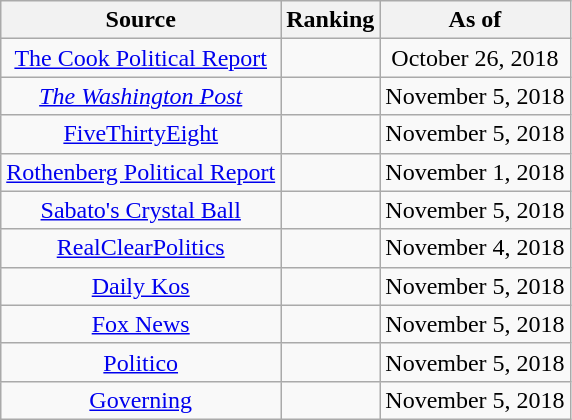<table class="wikitable" style="text-align:center">
<tr>
<th>Source</th>
<th>Ranking</th>
<th>As of</th>
</tr>
<tr>
<td><a href='#'>The Cook Political Report</a></td>
<td></td>
<td>October 26, 2018</td>
</tr>
<tr>
<td><em><a href='#'>The Washington Post</a></em></td>
<td></td>
<td>November 5, 2018</td>
</tr>
<tr>
<td><a href='#'>FiveThirtyEight</a></td>
<td></td>
<td>November 5, 2018</td>
</tr>
<tr>
<td><a href='#'>Rothenberg Political Report</a></td>
<td></td>
<td>November 1, 2018</td>
</tr>
<tr>
<td><a href='#'>Sabato's Crystal Ball</a></td>
<td></td>
<td>November 5, 2018</td>
</tr>
<tr>
<td><a href='#'>RealClearPolitics</a></td>
<td></td>
<td>November 4, 2018</td>
</tr>
<tr>
<td><a href='#'>Daily Kos</a></td>
<td></td>
<td>November 5, 2018</td>
</tr>
<tr>
<td><a href='#'>Fox News</a></td>
<td></td>
<td>November 5, 2018</td>
</tr>
<tr>
<td><a href='#'>Politico</a></td>
<td></td>
<td>November 5, 2018</td>
</tr>
<tr>
<td><a href='#'>Governing</a></td>
<td></td>
<td>November 5, 2018</td>
</tr>
</table>
